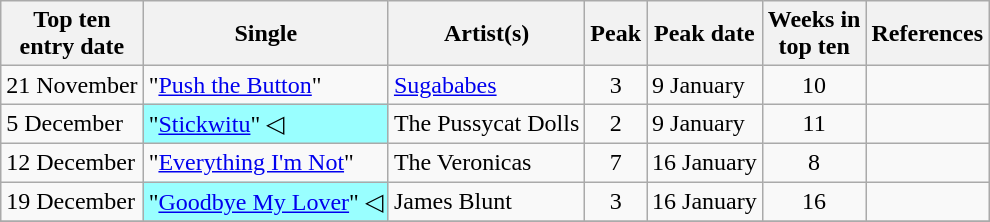<table class="wikitable sortable">
<tr>
<th>Top ten<br>entry date</th>
<th>Single</th>
<th>Artist(s)</th>
<th data-sort-type="number">Peak</th>
<th>Peak date</th>
<th data-sort-type="number">Weeks in<br>top ten</th>
<th>References</th>
</tr>
<tr>
<td>21 November</td>
<td>"<a href='#'>Push the Button</a>"</td>
<td><a href='#'>Sugababes</a></td>
<td style="text-align:center;">3</td>
<td>9 January</td>
<td style="text-align:center;">10</td>
<td style="text-align:center;"></td>
</tr>
<tr>
<td>5 December</td>
<td style="background:#9ff;">"<a href='#'>Stickwitu</a>" ◁</td>
<td>The Pussycat Dolls</td>
<td style="text-align:center;">2</td>
<td>9 January</td>
<td style="text-align:center;">11</td>
<td style="text-align:center;"></td>
</tr>
<tr>
<td>12 December</td>
<td>"<a href='#'>Everything I'm Not</a>"</td>
<td>The Veronicas</td>
<td style="text-align:center;">7</td>
<td>16 January</td>
<td style="text-align:center;">8</td>
<td style="text-align:center;"></td>
</tr>
<tr>
<td>19 December</td>
<td style="background:#9ff;">"<a href='#'>Goodbye My Lover</a>" ◁</td>
<td>James Blunt</td>
<td style="text-align:center;">3</td>
<td>16 January</td>
<td style="text-align:center;">16</td>
<td style="text-align:center;"></td>
</tr>
<tr>
</tr>
</table>
